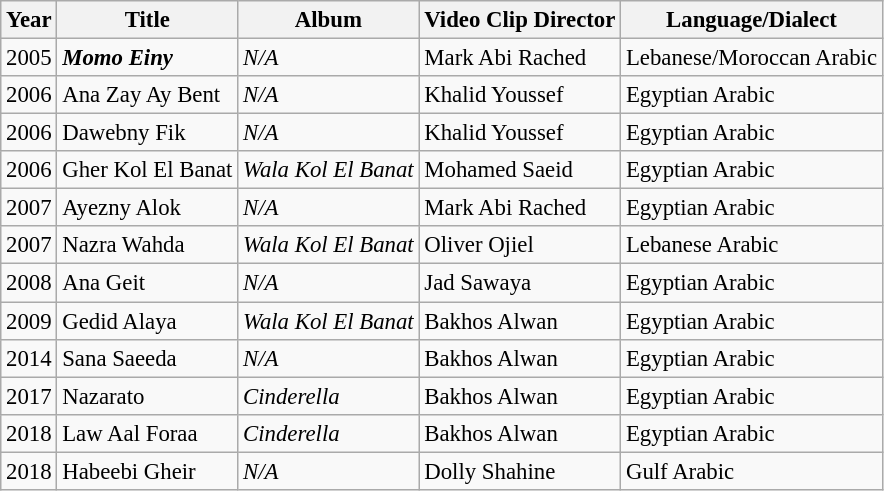<table class="wikitable" style="font-size: 95%;">
<tr>
<th>Year</th>
<th>Title</th>
<th>Album</th>
<th>Video Clip Director</th>
<th>Language/Dialect</th>
</tr>
<tr>
<td>2005</td>
<td><strong><em>Momo Einy<strong></td>
<td><em>N/A</em></td>
<td>Mark Abi Rached</td>
<td>Lebanese/Moroccan Arabic</td>
</tr>
<tr>
<td>2006</td>
<td></em></strong>Ana Zay Ay Bent<strong><em></td>
<td><em>N/A</em></td>
<td>Khalid Youssef</td>
<td>Egyptian Arabic</td>
</tr>
<tr>
<td>2006</td>
<td></em></strong>Dawebny Fik<strong><em></td>
<td><em>N/A</em></td>
<td>Khalid Youssef</td>
<td>Egyptian Arabic</td>
</tr>
<tr>
<td>2006</td>
<td></em></strong>Gher Kol El Banat<strong><em></td>
<td><em>Wala Kol El Banat</em></td>
<td>Mohamed Saeid</td>
<td>Egyptian Arabic</td>
</tr>
<tr>
<td>2007</td>
<td></em></strong>Ayezny Alok<strong><em></td>
<td><em>N/A</em></td>
<td>Mark Abi Rached</td>
<td>Egyptian Arabic</td>
</tr>
<tr>
<td>2007</td>
<td></em></strong>Nazra Wahda<strong><em></td>
<td><em>Wala Kol El Banat</em></td>
<td>Oliver Ojiel</td>
<td>Lebanese Arabic</td>
</tr>
<tr>
<td>2008</td>
<td></em></strong>Ana Geit<strong><em></td>
<td><em>N/A</em></td>
<td>Jad Sawaya</td>
<td>Egyptian Arabic</td>
</tr>
<tr>
<td>2009</td>
<td></em></strong>Gedid Alaya<strong><em></td>
<td><em>Wala Kol El Banat</em></td>
<td>Bakhos Alwan</td>
<td>Egyptian Arabic</td>
</tr>
<tr>
<td>2014</td>
<td></em></strong>Sana Saeeda<strong><em></td>
<td><em>N/A</em></td>
<td>Bakhos Alwan</td>
<td>Egyptian Arabic</td>
</tr>
<tr>
<td>2017</td>
<td></em></strong>Nazarato<strong><em></td>
<td><em>Cinderella</em></td>
<td>Bakhos Alwan</td>
<td>Egyptian Arabic</td>
</tr>
<tr>
<td>2018</td>
<td></em></strong>Law Aal Foraa<strong><em></td>
<td><em>Cinderella</em></td>
<td>Bakhos Alwan</td>
<td>Egyptian Arabic</td>
</tr>
<tr>
<td>2018</td>
<td></em></strong>Habeebi Gheir<strong><em></td>
<td><em>N/A</em></td>
<td>Dolly Shahine</td>
<td>Gulf Arabic</td>
</tr>
</table>
